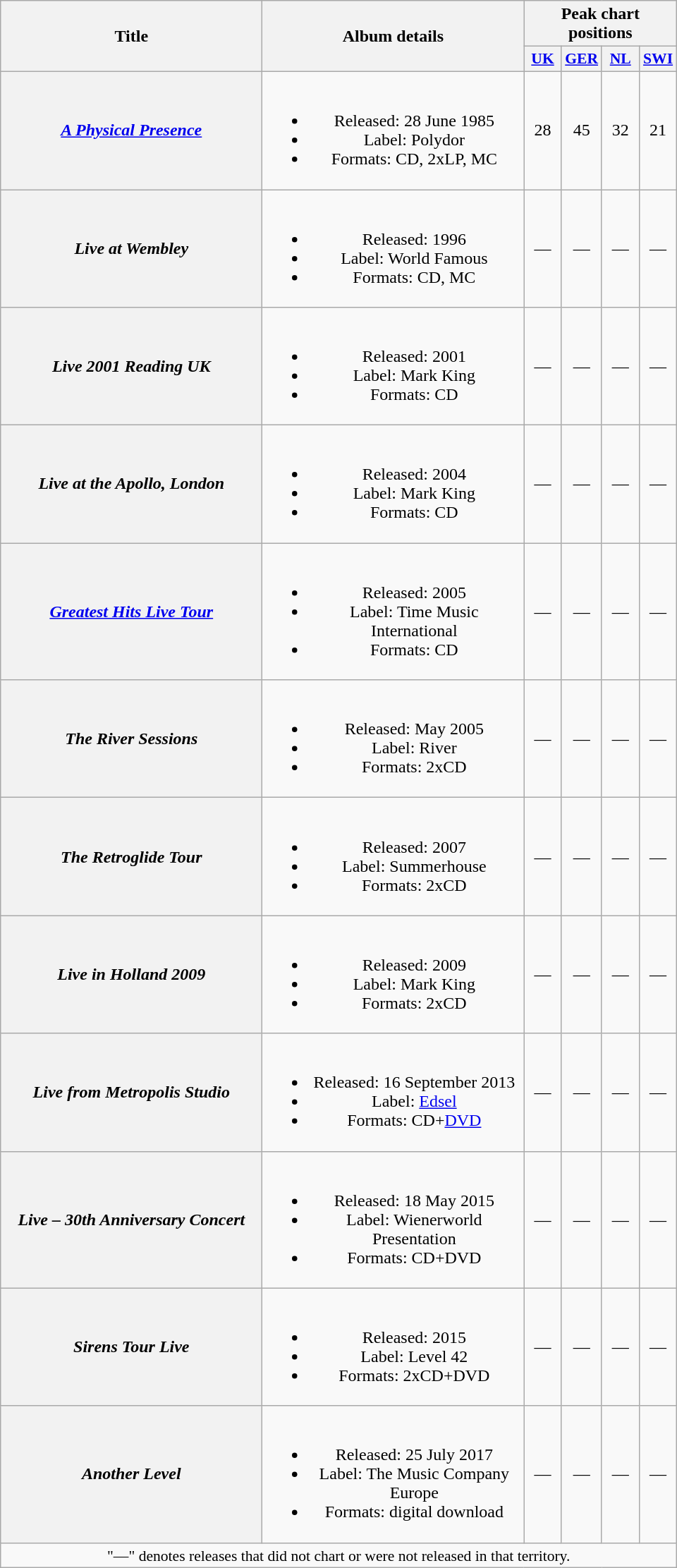<table class="wikitable plainrowheaders" style="text-align:center;">
<tr>
<th rowspan="2" scope="col" style="width:15em;">Title</th>
<th rowspan="2" scope="col" style="width:15em;">Album details</th>
<th colspan="4">Peak chart positions</th>
</tr>
<tr>
<th scope="col" style="width:2em;font-size:90%;"><a href='#'>UK</a><br></th>
<th scope="col" style="width:2em;font-size:90%;"><a href='#'>GER</a><br></th>
<th scope="col" style="width:2em;font-size:90%;"><a href='#'>NL</a><br></th>
<th scope="col" style="width:2em;font-size:90%;"><a href='#'>SWI</a><br></th>
</tr>
<tr>
<th scope="row"><em><a href='#'>A Physical Presence</a></em></th>
<td><br><ul><li>Released: 28 June 1985</li><li>Label: Polydor</li><li>Formats: CD, 2xLP, MC</li></ul></td>
<td>28</td>
<td>45</td>
<td>32</td>
<td>21</td>
</tr>
<tr>
<th scope="row"><em>Live at Wembley</em></th>
<td><br><ul><li>Released: 1996</li><li>Label: World Famous</li><li>Formats: CD, MC</li></ul></td>
<td>—</td>
<td>—</td>
<td>—</td>
<td>—</td>
</tr>
<tr>
<th scope="row"><em>Live 2001 Reading UK</em></th>
<td><br><ul><li>Released: 2001</li><li>Label: Mark King</li><li>Formats: CD</li></ul></td>
<td>—</td>
<td>—</td>
<td>—</td>
<td>—</td>
</tr>
<tr>
<th scope="row"><em>Live at the Apollo, London</em></th>
<td><br><ul><li>Released: 2004</li><li>Label: Mark King</li><li>Formats: CD</li></ul></td>
<td>—</td>
<td>—</td>
<td>—</td>
<td>—</td>
</tr>
<tr>
<th scope="row"><em><a href='#'>Greatest Hits Live Tour</a></em></th>
<td><br><ul><li>Released: 2005</li><li>Label: Time Music International</li><li>Formats: CD</li></ul></td>
<td>—</td>
<td>—</td>
<td>—</td>
<td>—</td>
</tr>
<tr>
<th scope="row"><em>The River Sessions</em></th>
<td><br><ul><li>Released: May 2005</li><li>Label: River</li><li>Formats: 2xCD</li></ul></td>
<td>—</td>
<td>—</td>
<td>—</td>
<td>—</td>
</tr>
<tr>
<th scope="row"><em>The Retroglide Tour</em></th>
<td><br><ul><li>Released: 2007</li><li>Label: Summerhouse</li><li>Formats: 2xCD</li></ul></td>
<td>—</td>
<td>—</td>
<td>—</td>
<td>—</td>
</tr>
<tr>
<th scope="row"><em>Live in Holland 2009</em></th>
<td><br><ul><li>Released: 2009</li><li>Label: Mark King</li><li>Formats: 2xCD</li></ul></td>
<td>—</td>
<td>—</td>
<td>—</td>
<td>—</td>
</tr>
<tr>
<th scope="row"><em>Live from Metropolis Studio</em></th>
<td><br><ul><li>Released: 16 September 2013</li><li>Label: <a href='#'>Edsel</a></li><li>Formats: CD+<a href='#'>DVD</a></li></ul></td>
<td>—</td>
<td>—</td>
<td>—</td>
<td>—</td>
</tr>
<tr>
<th scope="row"><em>Live – 30th Anniversary Concert</em></th>
<td><br><ul><li>Released: 18 May 2015</li><li>Label: Wienerworld Presentation</li><li>Formats: CD+DVD</li></ul></td>
<td>—</td>
<td>—</td>
<td>—</td>
<td>—</td>
</tr>
<tr>
<th scope="row"><em>Sirens Tour Live</em></th>
<td><br><ul><li>Released: 2015</li><li>Label: Level 42</li><li>Formats: 2xCD+DVD</li></ul></td>
<td>—</td>
<td>—</td>
<td>—</td>
<td>—</td>
</tr>
<tr>
<th scope="row"><em>Another Level</em></th>
<td><br><ul><li>Released: 25 July 2017</li><li>Label: The Music Company Europe</li><li>Formats: digital download</li></ul></td>
<td>—</td>
<td>—</td>
<td>—</td>
<td>—</td>
</tr>
<tr>
<td colspan="6" style="font-size:90%">"—" denotes releases that did not chart or were not released in that territory.</td>
</tr>
</table>
